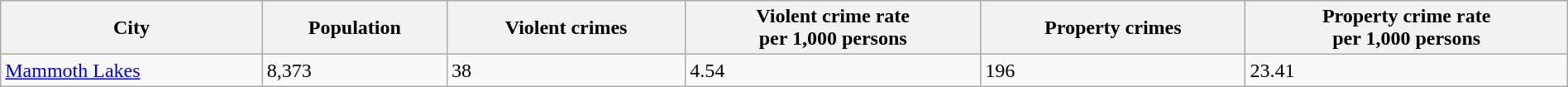<table class="wikitable collapsible collapsed sortable" style="width: 100%;">
<tr>
<th>City</th>
<th data-sort-type="number">Population</th>
<th data-sort-type="number">Violent crimes</th>
<th data-sort-type="number">Violent crime rate<br>per 1,000 persons</th>
<th data-sort-type="number">Property crimes</th>
<th data-sort-type="number">Property crime rate<br>per 1,000 persons</th>
</tr>
<tr>
<td><a href='#'>Mammoth Lakes</a></td>
<td>8,373</td>
<td>38</td>
<td>4.54</td>
<td>196</td>
<td>23.41</td>
</tr>
</table>
